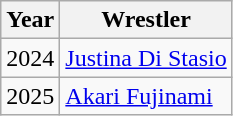<table class="wikitable">
<tr>
<th>Year</th>
<th>Wrestler</th>
</tr>
<tr>
<td>2024</td>
<td><a href='#'>Justina Di Stasio</a></td>
</tr>
<tr>
<td>2025</td>
<td><a href='#'>Akari Fujinami</a></td>
</tr>
</table>
